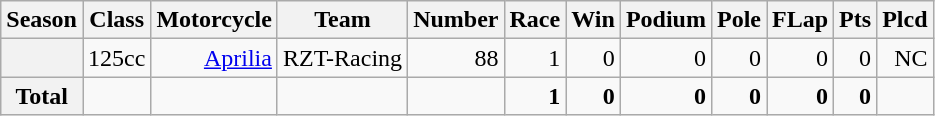<table class="wikitable">
<tr>
<th>Season</th>
<th>Class</th>
<th>Motorcycle</th>
<th>Team</th>
<th>Number</th>
<th>Race</th>
<th>Win</th>
<th>Podium</th>
<th>Pole</th>
<th>FLap</th>
<th>Pts</th>
<th>Plcd</th>
</tr>
<tr align="right">
<th></th>
<td>125cc</td>
<td><a href='#'>Aprilia</a></td>
<td>RZT-Racing</td>
<td>88</td>
<td>1</td>
<td>0</td>
<td>0</td>
<td>0</td>
<td>0</td>
<td>0</td>
<td>NC</td>
</tr>
<tr align="right">
<th>Total</th>
<td></td>
<td></td>
<td></td>
<td></td>
<td><strong>1</strong></td>
<td><strong>0</strong></td>
<td><strong>0</strong></td>
<td><strong>0</strong></td>
<td><strong>0</strong></td>
<td><strong>0</strong></td>
<td></td>
</tr>
</table>
